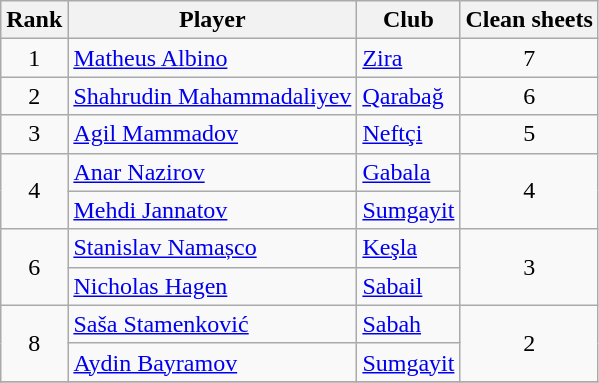<table class="wikitable" style="text-align:center">
<tr>
<th>Rank</th>
<th>Player</th>
<th>Club</th>
<th>Clean sheets</th>
</tr>
<tr>
<td rowspan="1">1</td>
<td align="left"> <a href='#'>Matheus Albino</a></td>
<td align="left"><a href='#'>Zira</a></td>
<td rowspan="1">7</td>
</tr>
<tr>
<td rowspan="1">2</td>
<td align="left"> <a href='#'>Shahrudin Mahammadaliyev</a></td>
<td align="left"><a href='#'>Qarabağ</a></td>
<td rowspan="1">6</td>
</tr>
<tr>
<td rowspan="1">3</td>
<td align="left"> <a href='#'>Agil Mammadov</a></td>
<td align="left"><a href='#'>Neftçi</a></td>
<td rowspan="1">5</td>
</tr>
<tr>
<td rowspan="2">4</td>
<td align="left"> <a href='#'>Anar Nazirov</a></td>
<td align="left"><a href='#'>Gabala</a></td>
<td rowspan="2">4</td>
</tr>
<tr>
<td align="left"> <a href='#'>Mehdi Jannatov</a></td>
<td align="left"><a href='#'>Sumgayit</a></td>
</tr>
<tr>
<td rowspan="2">6</td>
<td align="left"> <a href='#'>Stanislav Namașco</a></td>
<td align="left"><a href='#'>Keşla</a></td>
<td rowspan="2">3</td>
</tr>
<tr>
<td align="left"> <a href='#'>Nicholas Hagen</a></td>
<td align="left"><a href='#'>Sabail</a></td>
</tr>
<tr>
<td rowspan="2">8</td>
<td align="left"> <a href='#'>Saša Stamenković</a></td>
<td align="left"><a href='#'>Sabah</a></td>
<td rowspan="2">2</td>
</tr>
<tr>
<td align="left"> <a href='#'>Aydin Bayramov</a></td>
<td align="left"><a href='#'>Sumgayit</a></td>
</tr>
<tr>
</tr>
</table>
